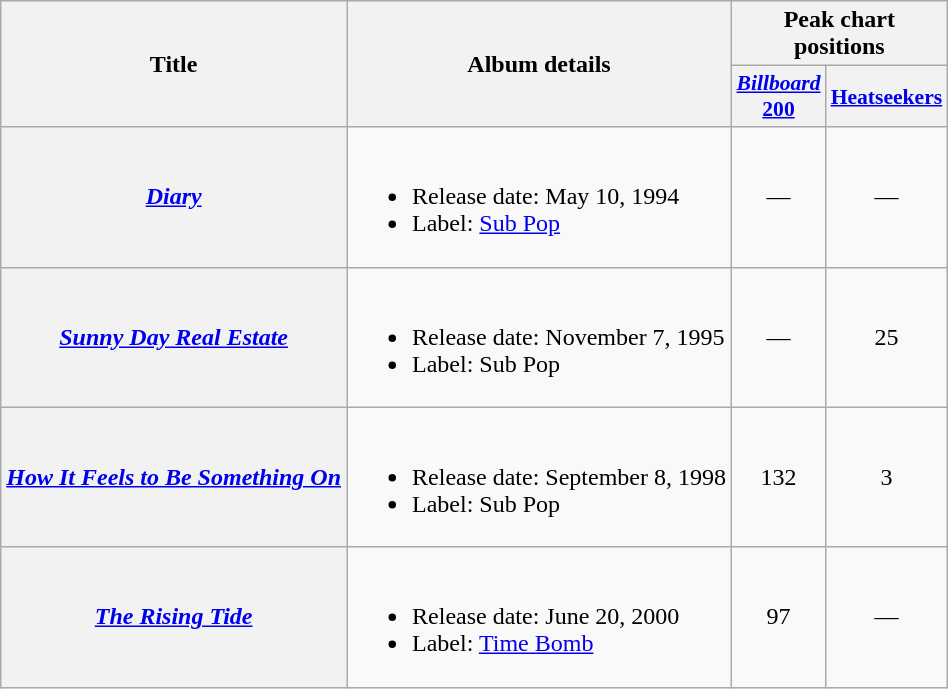<table class="wikitable plainrowheaders">
<tr>
<th scope="col" rowspan="2">Title</th>
<th scope="col" rowspan="2">Album details</th>
<th scope="col" colspan="2">Peak chart positions</th>
</tr>
<tr>
<th scope="col" style="width:3em;font-size:90%"><a href='#'><em>Billboard</em> 200</a></th>
<th scope="col" style="width:3em;font-size:90%"><a href='#'>Heatseekers</a></th>
</tr>
<tr>
<th scope="row"><em><a href='#'>Diary</a></em></th>
<td><br><ul><li>Release date: May 10, 1994</li><li>Label: <a href='#'>Sub Pop</a></li></ul></td>
<td style="text-align:center;">—</td>
<td style="text-align:center;">—</td>
</tr>
<tr>
<th scope="row"><em><a href='#'>Sunny Day Real Estate</a></em></th>
<td><br><ul><li>Release date: November 7, 1995</li><li>Label: Sub Pop</li></ul></td>
<td style="text-align:center;">—</td>
<td style="text-align:center;">25</td>
</tr>
<tr>
<th scope="row"><em><a href='#'>How It Feels to Be Something On</a></em></th>
<td><br><ul><li>Release date: September 8, 1998</li><li>Label: Sub Pop</li></ul></td>
<td style="text-align:center;">132</td>
<td style="text-align:center;">3</td>
</tr>
<tr>
<th scope="row"><em><a href='#'>The Rising Tide</a></em></th>
<td><br><ul><li>Release date: June 20, 2000</li><li>Label: <a href='#'>Time Bomb</a></li></ul></td>
<td style="text-align:center;">97</td>
<td style="text-align:center;">—</td>
</tr>
</table>
